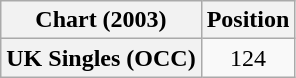<table class="wikitable plainrowheaders" style="text-align:center">
<tr>
<th>Chart (2003)</th>
<th>Position</th>
</tr>
<tr>
<th scope="row">UK Singles (OCC)</th>
<td>124</td>
</tr>
</table>
